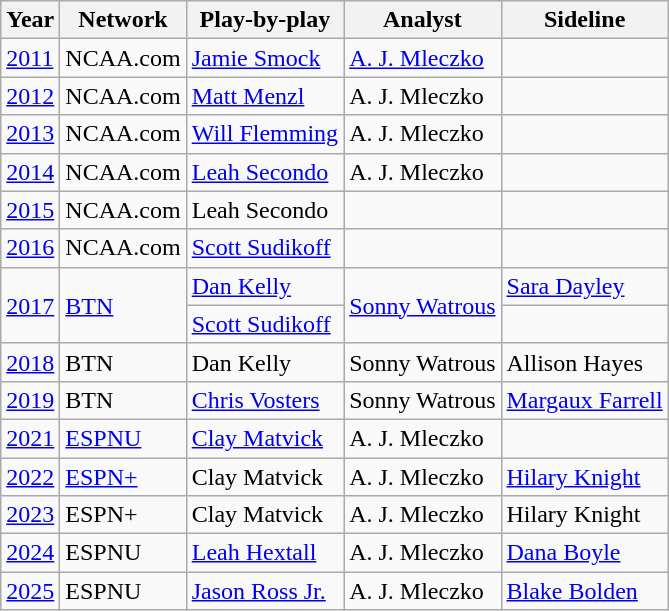<table class="wikitable">
<tr>
<th>Year</th>
<th>Network</th>
<th>Play-by-play</th>
<th>Analyst</th>
<th>Sideline</th>
</tr>
<tr>
<td><a href='#'>2011</a></td>
<td>NCAA.com</td>
<td><a href='#'>Jamie Smock</a></td>
<td><a href='#'>A. J. Mleczko</a></td>
<td></td>
</tr>
<tr>
<td><a href='#'>2012</a></td>
<td>NCAA.com</td>
<td><a href='#'>Matt Menzl</a></td>
<td>A. J. Mleczko</td>
<td></td>
</tr>
<tr>
<td><a href='#'>2013</a></td>
<td>NCAA.com</td>
<td><a href='#'>Will Flemming</a></td>
<td>A. J. Mleczko</td>
<td></td>
</tr>
<tr>
<td><a href='#'>2014</a></td>
<td>NCAA.com</td>
<td><a href='#'>Leah Secondo</a></td>
<td>A. J. Mleczko</td>
<td></td>
</tr>
<tr>
<td><a href='#'>2015</a></td>
<td>NCAA.com</td>
<td>Leah Secondo</td>
<td></td>
<td></td>
</tr>
<tr>
<td><a href='#'>2016</a></td>
<td>NCAA.com</td>
<td><a href='#'>Scott Sudikoff</a></td>
<td></td>
<td></td>
</tr>
<tr>
<td rowspan="2"><a href='#'>2017</a></td>
<td rowspan="2"><a href='#'>BTN</a></td>
<td><a href='#'>Dan Kelly</a></td>
<td rowspan="2"><a href='#'>Sonny Watrous</a></td>
<td><a href='#'>Sara Dayley</a></td>
</tr>
<tr>
<td><a href='#'>Scott Sudikoff</a></td>
<td></td>
</tr>
<tr>
<td><a href='#'>2018</a></td>
<td>BTN</td>
<td>Dan Kelly</td>
<td>Sonny Watrous</td>
<td>Allison Hayes</td>
</tr>
<tr>
<td><a href='#'>2019</a></td>
<td>BTN</td>
<td><a href='#'>Chris Vosters</a></td>
<td>Sonny Watrous</td>
<td><a href='#'>Margaux Farrell</a></td>
</tr>
<tr>
<td><a href='#'>2021</a></td>
<td><a href='#'>ESPNU</a></td>
<td><a href='#'>Clay Matvick</a></td>
<td>A. J. Mleczko</td>
<td></td>
</tr>
<tr>
<td><a href='#'>2022</a></td>
<td><a href='#'>ESPN+</a></td>
<td>Clay Matvick</td>
<td>A. J. Mleczko</td>
<td><a href='#'>Hilary Knight</a></td>
</tr>
<tr>
<td><a href='#'>2023</a></td>
<td>ESPN+</td>
<td>Clay Matvick</td>
<td>A. J. Mleczko</td>
<td>Hilary Knight</td>
</tr>
<tr>
<td><a href='#'>2024</a></td>
<td>ESPNU</td>
<td><a href='#'>Leah Hextall</a></td>
<td>A. J. Mleczko</td>
<td><a href='#'>Dana Boyle</a></td>
</tr>
<tr>
<td><a href='#'>2025</a></td>
<td>ESPNU</td>
<td><a href='#'>Jason Ross Jr.</a></td>
<td>A. J. Mleczko</td>
<td><a href='#'>Blake Bolden</a></td>
</tr>
</table>
